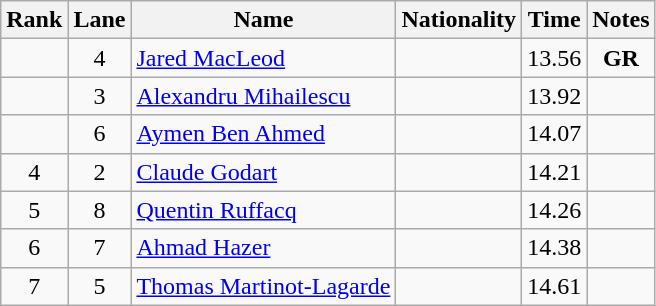<table class="wikitable sortable" style="text-align:center">
<tr>
<th>Rank</th>
<th>Lane</th>
<th>Name</th>
<th>Nationality</th>
<th>Time</th>
<th>Notes</th>
</tr>
<tr>
<td></td>
<td>4</td>
<td align=left><a href='#'>Jared MacLeod</a></td>
<td align=left></td>
<td>13.56</td>
<td><strong>GR</strong></td>
</tr>
<tr>
<td></td>
<td>3</td>
<td align=left><a href='#'>Alexandru Mihailescu</a></td>
<td align=left></td>
<td>13.92</td>
<td></td>
</tr>
<tr>
<td></td>
<td>6</td>
<td align=left><a href='#'>Aymen Ben Ahmed</a></td>
<td align=left></td>
<td>14.07</td>
<td></td>
</tr>
<tr>
<td>4</td>
<td>2</td>
<td align=left><a href='#'>Claude Godart</a></td>
<td align=left></td>
<td>14.21</td>
<td></td>
</tr>
<tr>
<td>5</td>
<td>8</td>
<td align=left><a href='#'>Quentin Ruffacq</a></td>
<td align=left></td>
<td>14.26</td>
<td></td>
</tr>
<tr>
<td>6</td>
<td>7</td>
<td align=left><a href='#'>Ahmad Hazer</a></td>
<td align=left></td>
<td>14.38</td>
<td></td>
</tr>
<tr>
<td>7</td>
<td>5</td>
<td align=left><a href='#'>Thomas Martinot-Lagarde</a></td>
<td align=left></td>
<td>14.61</td>
<td></td>
</tr>
</table>
